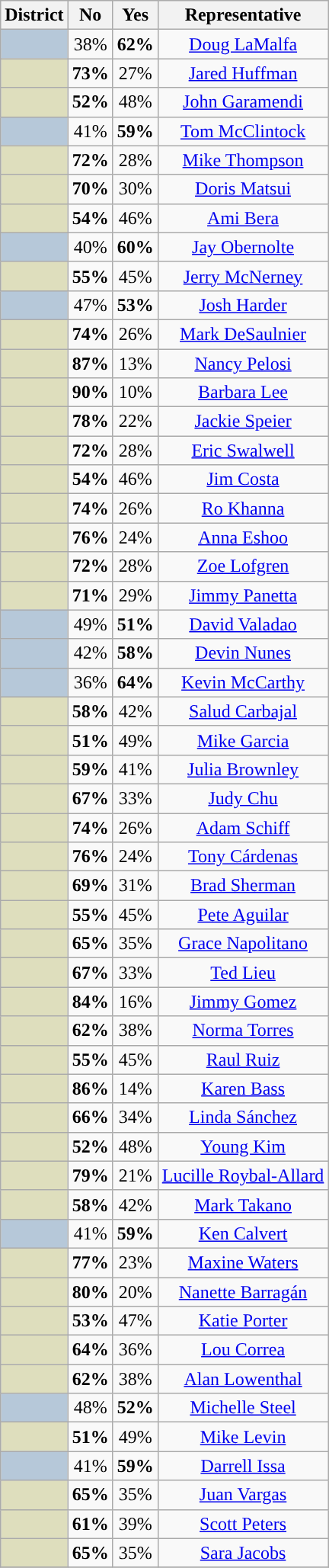<table class="wikitable sortable">
<tr>
<th>District</th>
<th>No</th>
<th>Yes</th>
<th>Representative</th>
</tr>
<tr align=center>
<th style="background:#B6C8D9"></th>
<td>38%</td>
<td><strong>62%</strong></td>
<td><a href='#'>Doug LaMalfa</a></td>
</tr>
<tr align=center>
<th style="background:#DEDEBD"></th>
<td><strong>73%</strong></td>
<td>27%</td>
<td><a href='#'>Jared Huffman</a></td>
</tr>
<tr align=center>
<th style="background:#DEDEBD"></th>
<td><strong>52%</strong></td>
<td>48%</td>
<td><a href='#'>John Garamendi</a></td>
</tr>
<tr align=center>
<th style="background:#B6C8D9"></th>
<td>41%</td>
<td><strong>59%</strong></td>
<td><a href='#'>Tom McClintock</a></td>
</tr>
<tr align=center>
<th style="background:#DEDEBD"></th>
<td><strong>72%</strong></td>
<td>28%</td>
<td><a href='#'>Mike Thompson</a></td>
</tr>
<tr align=center>
<th style="background:#DEDEBD"></th>
<td><strong>70%</strong></td>
<td>30%</td>
<td><a href='#'>Doris Matsui</a></td>
</tr>
<tr align=center>
<th style="background:#DEDEBD"></th>
<td><strong>54%</strong></td>
<td>46%</td>
<td><a href='#'>Ami Bera</a></td>
</tr>
<tr align=center>
<th style="background:#B6C8D9"></th>
<td>40%</td>
<td><strong>60%</strong></td>
<td><a href='#'>Jay Obernolte</a></td>
</tr>
<tr align=center>
<th style="background:#DEDEBD"></th>
<td><strong>55%</strong></td>
<td>45%</td>
<td><a href='#'>Jerry McNerney</a></td>
</tr>
<tr align=center>
<th style="background:#B6C8D9"></th>
<td>47%</td>
<td><strong>53%</strong></td>
<td><a href='#'>Josh Harder</a></td>
</tr>
<tr align=center>
<th style="background:#DEDEBD"></th>
<td><strong>74%</strong></td>
<td>26%</td>
<td><a href='#'>Mark DeSaulnier</a></td>
</tr>
<tr align=center>
<th style="background:#DEDEBD"></th>
<td><strong>87%</strong></td>
<td>13%</td>
<td><a href='#'>Nancy Pelosi</a></td>
</tr>
<tr align=center>
<th style="background:#DEDEBD"></th>
<td><strong>90%</strong></td>
<td>10%</td>
<td><a href='#'>Barbara Lee</a></td>
</tr>
<tr align=center>
<th style="background:#DEDEBD"></th>
<td><strong>78%</strong></td>
<td>22%</td>
<td><a href='#'>Jackie Speier</a></td>
</tr>
<tr align=center>
<th style="background:#DEDEBD"></th>
<td><strong>72%</strong></td>
<td>28%</td>
<td><a href='#'>Eric Swalwell</a></td>
</tr>
<tr align=center>
<th style="background:#DEDEBD"></th>
<td><strong>54%</strong></td>
<td>46%</td>
<td><a href='#'>Jim Costa</a></td>
</tr>
<tr align=center>
<th style="background:#DEDEBD"></th>
<td><strong>74%</strong></td>
<td>26%</td>
<td><a href='#'>Ro Khanna</a></td>
</tr>
<tr align=center>
<th style="background:#DEDEBD"></th>
<td><strong>76%</strong></td>
<td>24%</td>
<td><a href='#'>Anna Eshoo</a></td>
</tr>
<tr align=center>
<th style="background:#DEDEBD"></th>
<td><strong>72%</strong></td>
<td>28%</td>
<td><a href='#'>Zoe Lofgren</a></td>
</tr>
<tr align=center>
<th style="background:#DEDEBD"></th>
<td><strong>71%</strong></td>
<td>29%</td>
<td><a href='#'>Jimmy Panetta</a></td>
</tr>
<tr align=center>
<th style="background:#B6C8D9"></th>
<td>49%</td>
<td><strong>51%</strong></td>
<td><a href='#'>David Valadao</a></td>
</tr>
<tr align=center>
<th style="background:#B6C8D9"></th>
<td>42%</td>
<td><strong>58%</strong></td>
<td><a href='#'>Devin Nunes</a></td>
</tr>
<tr align=center>
<th style="background:#B6C8D9"></th>
<td>36%</td>
<td><strong>64%</strong></td>
<td><a href='#'>Kevin McCarthy</a></td>
</tr>
<tr align=center>
<th style="background:#DEDEBD"></th>
<td><strong>58%</strong></td>
<td>42%</td>
<td><a href='#'>Salud Carbajal</a></td>
</tr>
<tr align=center>
<th style="background:#DEDEBD"></th>
<td><strong>51%</strong></td>
<td>49%</td>
<td><a href='#'>Mike Garcia</a></td>
</tr>
<tr align=center>
<th style="background:#DEDEBD"></th>
<td><strong>59%</strong></td>
<td>41%</td>
<td><a href='#'>Julia Brownley</a></td>
</tr>
<tr align=center>
<th style="background:#DEDEBD"></th>
<td><strong>67%</strong></td>
<td>33%</td>
<td><a href='#'>Judy Chu</a></td>
</tr>
<tr align=center>
<th style="background:#DEDEBD"></th>
<td><strong>74%</strong></td>
<td>26%</td>
<td><a href='#'>Adam Schiff</a></td>
</tr>
<tr align=center>
<th style="background:#DEDEBD"></th>
<td><strong>76%</strong></td>
<td>24%</td>
<td><a href='#'>Tony Cárdenas</a></td>
</tr>
<tr align=center>
<th style="background:#DEDEBD"></th>
<td><strong>69%</strong></td>
<td>31%</td>
<td><a href='#'>Brad Sherman</a></td>
</tr>
<tr align=center>
<th style="background:#DEDEBD"></th>
<td><strong>55%</strong></td>
<td>45%</td>
<td><a href='#'>Pete Aguilar</a></td>
</tr>
<tr align=center>
<th style="background:#DEDEBD"></th>
<td><strong>65%</strong></td>
<td>35%</td>
<td><a href='#'>Grace Napolitano</a></td>
</tr>
<tr align=center>
<th style="background:#DEDEBD"></th>
<td><strong>67%</strong></td>
<td>33%</td>
<td><a href='#'>Ted Lieu</a></td>
</tr>
<tr align=center>
<th style="background:#DEDEBD"></th>
<td><strong>84%</strong></td>
<td>16%</td>
<td><a href='#'>Jimmy Gomez</a></td>
</tr>
<tr align=center>
<th style="background:#DEDEBD"></th>
<td><strong>62%</strong></td>
<td>38%</td>
<td><a href='#'>Norma Torres</a></td>
</tr>
<tr align=center>
<th style="background:#DEDEBD"></th>
<td><strong>55%</strong></td>
<td>45%</td>
<td><a href='#'>Raul Ruiz</a></td>
</tr>
<tr align=center>
<th style="background:#DEDEBD"></th>
<td><strong>86%</strong></td>
<td>14%</td>
<td><a href='#'>Karen Bass</a></td>
</tr>
<tr align=center>
<th style="background:#DEDEBD"></th>
<td><strong>66%</strong></td>
<td>34%</td>
<td><a href='#'>Linda Sánchez</a></td>
</tr>
<tr align=center>
<th style="background:#DEDEBD"></th>
<td><strong>52%</strong></td>
<td>48%</td>
<td><a href='#'>Young Kim</a></td>
</tr>
<tr align=center>
<th style="background:#DEDEBD"></th>
<td><strong>79%</strong></td>
<td>21%</td>
<td><a href='#'>Lucille Roybal-Allard</a></td>
</tr>
<tr align=center>
<th style="background:#DEDEBD"></th>
<td><strong>58%</strong></td>
<td>42%</td>
<td><a href='#'>Mark Takano</a></td>
</tr>
<tr align=center>
<th style="background:#B6C8D9"></th>
<td>41%</td>
<td><strong>59%</strong></td>
<td><a href='#'>Ken Calvert</a></td>
</tr>
<tr align=center>
<th style="background:#DEDEBD"></th>
<td><strong>77%</strong></td>
<td>23%</td>
<td><a href='#'>Maxine Waters</a></td>
</tr>
<tr align=center>
<th style="background:#DEDEBD"></th>
<td><strong>80%</strong></td>
<td>20%</td>
<td><a href='#'>Nanette Barragán</a></td>
</tr>
<tr align=center>
<th style="background:#DEDEBD"></th>
<td><strong>53%</strong></td>
<td>47%</td>
<td><a href='#'>Katie Porter</a></td>
</tr>
<tr align=center>
<th style="background:#DEDEBD"></th>
<td><strong>64%</strong></td>
<td>36%</td>
<td><a href='#'>Lou Correa</a></td>
</tr>
<tr align=center>
<th style="background:#DEDEBD"></th>
<td><strong>62%</strong></td>
<td>38%</td>
<td><a href='#'>Alan Lowenthal</a></td>
</tr>
<tr align=center>
<th style="background:#B6C8D9"></th>
<td>48%</td>
<td><strong>52%</strong></td>
<td><a href='#'>Michelle Steel</a></td>
</tr>
<tr align=center>
<th style="background:#DEDEBD"></th>
<td><strong>51%</strong></td>
<td>49%</td>
<td><a href='#'>Mike Levin</a></td>
</tr>
<tr align=center>
<th style="background:#B6C8D9"></th>
<td>41%</td>
<td><strong>59%</strong></td>
<td><a href='#'>Darrell Issa</a></td>
</tr>
<tr align=center>
<th style="background:#DEDEBD"></th>
<td><strong>65%</strong></td>
<td>35%</td>
<td><a href='#'>Juan Vargas</a></td>
</tr>
<tr align=center>
<th style="background:#DEDEBD"></th>
<td><strong>61%</strong></td>
<td>39%</td>
<td><a href='#'>Scott Peters</a></td>
</tr>
<tr align=center>
<th style="background:#DEDEBD"></th>
<td><strong>65%</strong></td>
<td>35%</td>
<td><a href='#'>Sara Jacobs</a></td>
</tr>
<tr align=center>
</tr>
</table>
